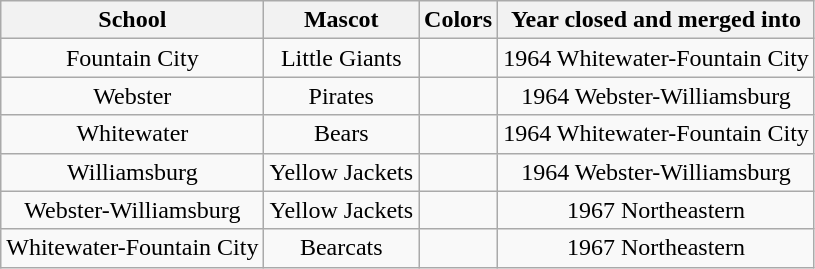<table class="wikitable" style="text-align:center;">
<tr>
<th>School</th>
<th>Mascot</th>
<th>Colors</th>
<th>Year closed and merged into</th>
</tr>
<tr>
<td>Fountain City</td>
<td>Little Giants</td>
<td> </td>
<td>1964 Whitewater-Fountain City</td>
</tr>
<tr>
<td>Webster</td>
<td>Pirates</td>
<td> </td>
<td>1964 Webster-Williamsburg</td>
</tr>
<tr>
<td>Whitewater</td>
<td>Bears</td>
<td> </td>
<td>1964 Whitewater-Fountain City</td>
</tr>
<tr>
<td>Williamsburg</td>
<td>Yellow Jackets</td>
<td> </td>
<td>1964 Webster-Williamsburg</td>
</tr>
<tr>
<td>Webster-Williamsburg</td>
<td>Yellow Jackets</td>
<td> </td>
<td>1967 Northeastern</td>
</tr>
<tr>
<td>Whitewater-Fountain City</td>
<td>Bearcats</td>
<td> </td>
<td>1967 Northeastern</td>
</tr>
</table>
